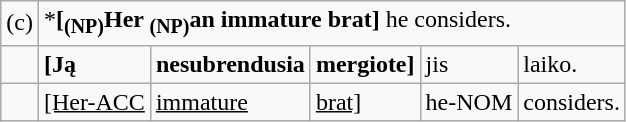<table class="wikitable">
<tr>
<td>(c)</td>
<td colspan="5">*<strong>[<sub>(NP)</sub>Her <sub>(NP)</sub>an immature brat]</strong> he considers.</td>
</tr>
<tr>
<td></td>
<td><strong>[Ją</strong></td>
<td><strong>nesubrendusia</strong></td>
<td><strong>mergiote]</strong></td>
<td>jis</td>
<td>laiko.</td>
</tr>
<tr>
<td></td>
<td><u>[Her-ACC</u></td>
<td><u>immature</u></td>
<td><u>brat]</u></td>
<td>he-NOM</td>
<td>considers.</td>
</tr>
</table>
